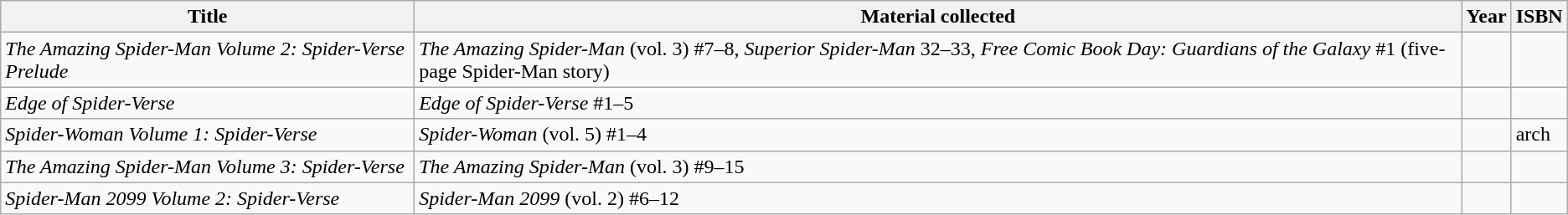<table class="wikitable sortable">
<tr>
<th>Title</th>
<th>Material collected</th>
<th>Year</th>
<th>ISBN</th>
</tr>
<tr>
<td><em>The Amazing Spider-Man Volume 2: Spider-Verse Prelude</em></td>
<td><em>The Amazing Spider-Man</em> (vol. 3) #7–8, <em>Superior Spider-Man</em> 32–33, <em>Free Comic Book Day: Guardians of the Galaxy</em> #1 (five-page Spider-Man story)</td>
<td></td>
<td></td>
</tr>
<tr>
<td><em>Edge of Spider-Verse</em></td>
<td><em>Edge of Spider-Verse</em> #1–5</td>
<td></td>
<td></td>
</tr>
<tr>
<td><em>Spider-Woman Volume 1: Spider-Verse</em></td>
<td><em>Spider-Woman</em> (vol. 5) #1–4</td>
<td></td>
<td>arch</td>
</tr>
<tr>
<td><em>The Amazing Spider-Man Volume 3: Spider-Verse</em></td>
<td><em>The Amazing Spider-Man</em> (vol. 3) #9–15</td>
<td></td>
<td></td>
</tr>
<tr>
<td><em>Spider-Man 2099 Volume 2: Spider-Verse</em></td>
<td><em>Spider-Man 2099</em> (vol. 2) #6–12</td>
<td></td>
<td></td>
</tr>
</table>
